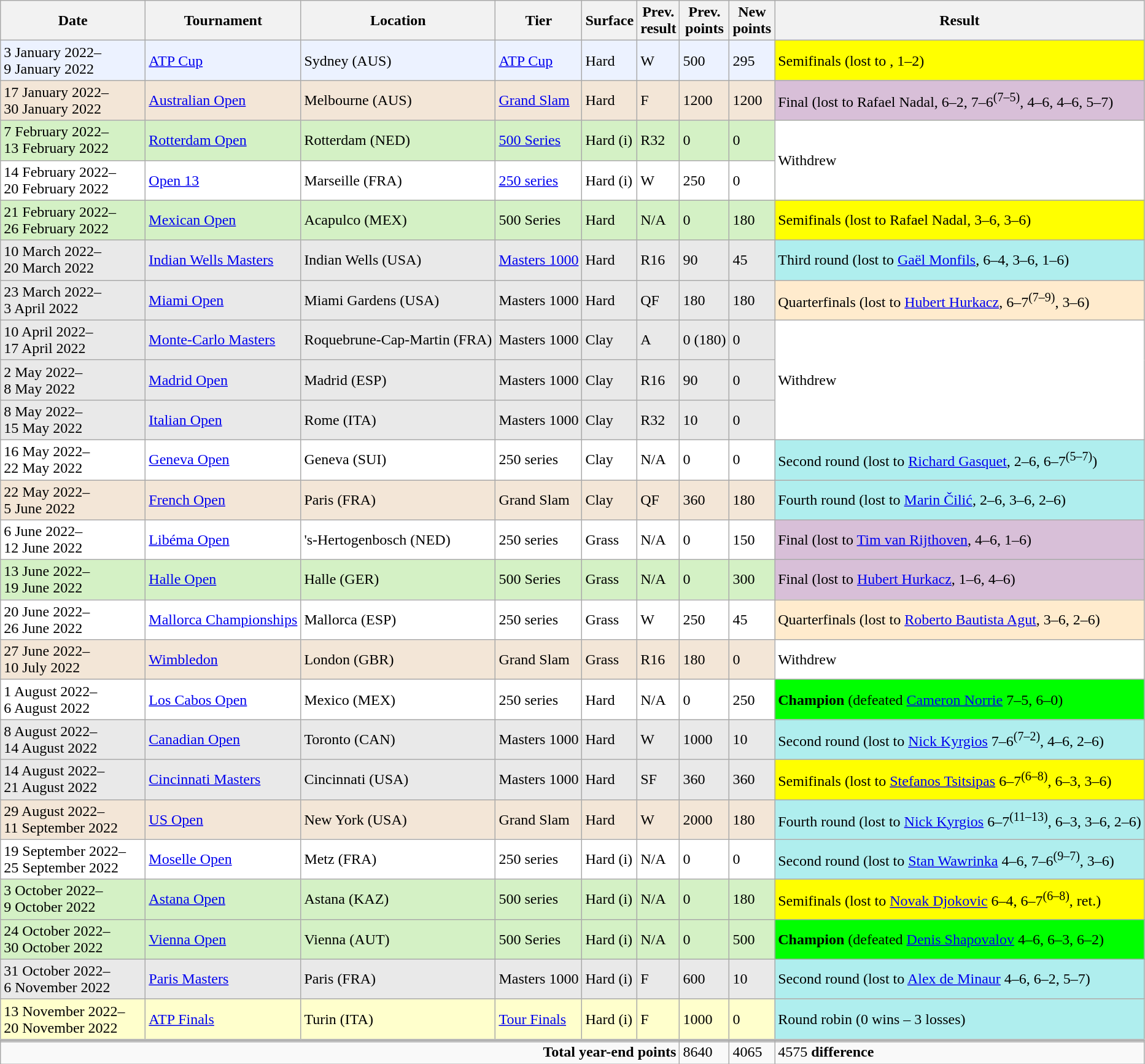<table class="wikitable" style="text-align:left">
<tr>
<th style="width:150px">Date</th>
<th>Tournament</th>
<th>Location</th>
<th>Tier</th>
<th>Surface</th>
<th>Prev.<br>result</th>
<th>Prev.<br>points</th>
<th>New<br>points</th>
<th>Result</th>
</tr>
<tr style="background:#ECF2FF;">
<td>3 January 2022–<br> 9 January 2022</td>
<td><a href='#'>ATP Cup</a></td>
<td>Sydney (AUS)</td>
<td><a href='#'>ATP Cup</a></td>
<td>Hard</td>
<td>W</td>
<td>500</td>
<td>295</td>
<td style="background:yellow;">Semifinals (lost to , 1–2)</td>
</tr>
<tr style="background:#F3E6D7;">
<td>17 January 2022–<br>30 January 2022</td>
<td><a href='#'>Australian Open</a></td>
<td>Melbourne (AUS)</td>
<td><a href='#'>Grand Slam</a></td>
<td>Hard</td>
<td>F</td>
<td>1200</td>
<td>1200</td>
<td style="background:thistle;">Final (lost to  Rafael Nadal, 6–2, 7–6<sup>(7–5)</sup>, 4–6, 4–6, 5–7)</td>
</tr>
<tr style="background:#D4F1C5;">
<td>7 February 2022–<br>13 February 2022</td>
<td><a href='#'>Rotterdam Open</a></td>
<td>Rotterdam (NED)</td>
<td><a href='#'>500 Series</a></td>
<td>Hard (i)</td>
<td>R32</td>
<td>0</td>
<td>0</td>
<td style="background:white;"rowspan=2>Withdrew</td>
</tr>
<tr style="background:#FFFFFF;">
<td>14 February 2022–<br>20 February 2022</td>
<td><a href='#'>Open 13</a></td>
<td>Marseille (FRA)</td>
<td><a href='#'>250 series</a></td>
<td>Hard (i)</td>
<td>W</td>
<td>250</td>
<td>0</td>
</tr>
<tr style="background:#D4F1C5;">
<td>21 February 2022–<br>26 February 2022</td>
<td><a href='#'>Mexican Open</a></td>
<td>Acapulco (MEX)</td>
<td>500 Series</td>
<td>Hard</td>
<td>N/A</td>
<td>0</td>
<td>180</td>
<td style="background:yellow;">Semifinals (lost to  Rafael Nadal, 3–6, 3–6)</td>
</tr>
<tr style="background:#E9E9E9;">
<td>10 March 2022–<br>20 March 2022</td>
<td><a href='#'>Indian Wells Masters</a></td>
<td>Indian Wells (USA)</td>
<td><a href='#'>Masters 1000</a></td>
<td>Hard</td>
<td>R16</td>
<td>90</td>
<td>45</td>
<td style="background:#afeeee;">Third round (lost to  <a href='#'>Gaël Monfils</a>, 6–4, 3–6, 1–6)</td>
</tr>
<tr style="background:#E9E9E9;">
<td>23 March 2022–<br>3 April 2022</td>
<td><a href='#'>Miami Open</a></td>
<td>Miami Gardens (USA)</td>
<td>Masters 1000</td>
<td>Hard</td>
<td>QF</td>
<td>180</td>
<td>180</td>
<td style="background:#FFEBCD;">Quarterfinals (lost to  <a href='#'>Hubert Hurkacz</a>, 6–7<sup>(7–9)</sup>, 3–6)</td>
</tr>
<tr style="background:#E9E9E9;">
<td>10 April 2022–<br>17 April 2022</td>
<td><a href='#'>Monte-Carlo Masters</a></td>
<td>Roquebrune-Cap-Martin (FRA)</td>
<td>Masters 1000</td>
<td>Clay</td>
<td>A</td>
<td>0 (180)</td>
<td>0</td>
<td style="background:white;"  rowspan=3>Withdrew</td>
</tr>
<tr style="background:#e9e9e9;">
<td>2 May 2022–<br>8 May 2022</td>
<td><a href='#'>Madrid Open</a></td>
<td>Madrid (ESP)</td>
<td>Masters 1000</td>
<td>Clay</td>
<td>R16</td>
<td>90</td>
<td>0</td>
</tr>
<tr style="background:#e9e9e9;">
<td>8 May 2022–<br>15 May 2022</td>
<td><a href='#'>Italian Open</a></td>
<td>Rome (ITA)</td>
<td>Masters 1000</td>
<td>Clay</td>
<td>R32</td>
<td>10</td>
<td>0</td>
</tr>
<tr style="background:#FFFFFF;">
<td>16 May 2022–<br>22 May 2022</td>
<td><a href='#'>Geneva Open</a></td>
<td>Geneva (SUI)</td>
<td>250 series</td>
<td>Clay</td>
<td>N/A</td>
<td>0</td>
<td>0</td>
<td style="background:#afeeee;">Second round (lost to  <a href='#'>Richard Gasquet</a>, 2–6, 6–7<sup>(5–7)</sup>)</td>
</tr>
<tr style="background:#F3E6D7;">
<td>22 May 2022–<br>5 June 2022</td>
<td><a href='#'>French Open</a></td>
<td>Paris (FRA)</td>
<td>Grand Slam</td>
<td>Clay</td>
<td>QF</td>
<td>360</td>
<td>180</td>
<td style="background:#afeeee;">Fourth round (lost to  <a href='#'>Marin Čilić</a>, 2–6, 3–6, 2–6)</td>
</tr>
<tr style="background:#FFFFFF;">
<td>6 June 2022–<br>12 June 2022</td>
<td><a href='#'>Libéma Open</a></td>
<td>'s-Hertogenbosch (NED)</td>
<td>250 series</td>
<td>Grass</td>
<td>N/A</td>
<td>0</td>
<td>150</td>
<td style="background:thistle;">Final (lost to  <a href='#'>Tim van Rijthoven</a>, 4–6, 1–6)</td>
</tr>
<tr style="background:#D4F1C5;">
<td>13 June 2022–<br>19 June 2022</td>
<td><a href='#'>Halle Open</a></td>
<td>Halle (GER)</td>
<td>500 Series</td>
<td>Grass</td>
<td>N/A</td>
<td>0</td>
<td>300</td>
<td style="background:thistle;">Final (lost to  <a href='#'>Hubert Hurkacz</a>, 1–6, 4–6)</td>
</tr>
<tr style="background:#FFFFFF;">
<td>20 June 2022–<br>26 June 2022</td>
<td><a href='#'>Mallorca Championships</a></td>
<td>Mallorca (ESP)</td>
<td>250 series</td>
<td>Grass</td>
<td>W</td>
<td>250</td>
<td>45</td>
<td style="background:#FFEBCD;">Quarterfinals (lost to  <a href='#'>Roberto Bautista Agut</a>, 3–6, 2–6)</td>
</tr>
<tr style="background:#F3E6D7;">
<td>27 June 2022–<br>10 July 2022</td>
<td><a href='#'>Wimbledon</a></td>
<td>London (GBR)</td>
<td>Grand Slam</td>
<td>Grass</td>
<td>R16</td>
<td>180</td>
<td>0</td>
<td style="background:white;">Withdrew</td>
</tr>
<tr style="background:#FFFFFF;">
<td>1 August 2022–<br>6 August 2022</td>
<td><a href='#'>Los Cabos Open</a></td>
<td>Mexico (MEX)</td>
<td>250 series</td>
<td>Hard</td>
<td>N/A</td>
<td>0</td>
<td>250</td>
<td style="background:lime;"><strong>Champion</strong> (defeated  <a href='#'>Cameron Norrie</a> 7–5, 6–0)</td>
</tr>
<tr style="background:#E9E9E9;">
<td>8 August 2022–<br>14 August 2022</td>
<td><a href='#'>Canadian Open</a></td>
<td>Toronto (CAN)</td>
<td>Masters 1000</td>
<td>Hard</td>
<td>W</td>
<td>1000</td>
<td>10</td>
<td style="background:#afeeee;">Second round (lost to  <a href='#'>Nick Kyrgios</a> 7–6<sup>(7–2)</sup>, 4–6, 2–6)</td>
</tr>
<tr style="background:#E9E9E9;">
<td>14 August 2022–<br>21 August 2022</td>
<td><a href='#'>Cincinnati Masters</a></td>
<td>Cincinnati (USA)</td>
<td>Masters 1000</td>
<td>Hard</td>
<td>SF</td>
<td>360</td>
<td>360</td>
<td style="background:yellow;">Semifinals (lost to   <a href='#'>Stefanos Tsitsipas</a> 6–7<sup>(6–8)</sup>, 6–3, 3–6)</td>
</tr>
<tr style="background:#F3E6D7;">
<td>29 August 2022–<br>11 September 2022</td>
<td><a href='#'>US Open</a></td>
<td>New York (USA)</td>
<td>Grand Slam</td>
<td>Hard</td>
<td>W</td>
<td>2000</td>
<td>180</td>
<td style="background:#afeeee;">Fourth round (lost to  <a href='#'>Nick Kyrgios</a> 6–7<sup>(11–13)</sup>, 6–3, 3–6, 2–6)</td>
</tr>
<tr style="background:#FFFFFF;">
<td>19 September 2022–<br>25 September 2022</td>
<td><a href='#'>Moselle Open</a></td>
<td>Metz (FRA)</td>
<td>250 series</td>
<td>Hard (i)</td>
<td>N/A</td>
<td>0</td>
<td>0</td>
<td style="background:#afeeee;">Second round (lost to  <a href='#'>Stan Wawrinka</a> 4–6, 7–6<sup>(9–7)</sup>, 3–6)</td>
</tr>
<tr style="background:#D4F1C5;">
<td>3 October 2022–<br>9 October 2022</td>
<td><a href='#'>Astana Open</a></td>
<td>Astana (KAZ)</td>
<td>500 series</td>
<td>Hard (i)</td>
<td>N/A</td>
<td>0</td>
<td>180</td>
<td style="background:yellow;">Semifinals (lost to   <a href='#'>Novak Djokovic</a> 6–4, 6–7<sup>(6–8)</sup>, ret.)</td>
</tr>
<tr style="background:#D4F1C5;">
<td>24 October 2022–<br>30 October 2022</td>
<td><a href='#'>Vienna Open</a></td>
<td>Vienna (AUT)</td>
<td>500 Series</td>
<td>Hard (i)</td>
<td>N/A</td>
<td>0</td>
<td>500</td>
<td style="background:lime;"><strong>Champion</strong> (defeated  <a href='#'>Denis Shapovalov</a> 4–6, 6–3, 6–2)</td>
</tr>
<tr style="background:#e9e9e9;">
<td>31 October 2022–<br>6 November 2022</td>
<td><a href='#'>Paris Masters</a></td>
<td>Paris (FRA)</td>
<td>Masters 1000</td>
<td>Hard (i)</td>
<td>F</td>
<td>600</td>
<td>10</td>
<td style="background:#afeeee;">Second round (lost to  <a href='#'>Alex de Minaur</a> 4–6, 6–2, 5–7)</td>
</tr>
<tr style="background:#ffc;">
<td>13 November 2022–<br>20 November 2022</td>
<td><a href='#'>ATP Finals</a></td>
<td>Turin (ITA)</td>
<td><a href='#'>Tour Finals</a></td>
<td>Hard (i)</td>
<td>F</td>
<td>1000</td>
<td>0</td>
<td style="background:#afeeee;">Round robin (0 wins – 3 losses)</td>
</tr>
<tr style="border-top:4px solid silver;">
</tr>
<tr>
<td colspan=6 align=right><strong>Total year-end points</strong></td>
<td>8640</td>
<td>4065</td>
<td> 4575 <strong>difference</strong></td>
</tr>
</table>
